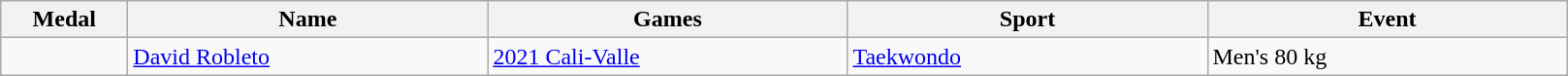<table class="sortable wikitable">
<tr>
<th style="width:5em">Medal</th>
<th style="width:15em">Name</th>
<th style="width:15em">Games</th>
<th style="width:15em">Sport</th>
<th style="width:15em">Event</th>
</tr>
<tr>
<td></td>
<td><a href='#'>David Robleto</a></td>
<td><a href='#'>2021 Cali-Valle</a></td>
<td> <a href='#'>Taekwondo</a></td>
<td>Men's 80 kg</td>
</tr>
</table>
